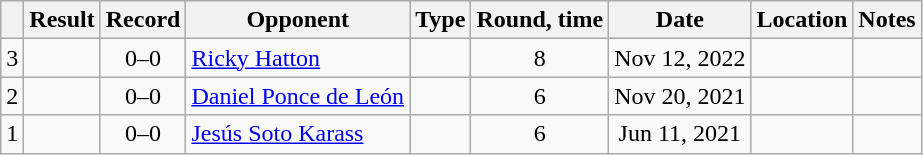<table class="wikitable" style="text-align:center">
<tr>
<th></th>
<th>Result</th>
<th>Record</th>
<th>Opponent</th>
<th>Type</th>
<th>Round, time</th>
<th>Date</th>
<th>Location</th>
<th>Notes</th>
</tr>
<tr>
<td>3</td>
<td></td>
<td>0–0 </td>
<td style="text-align:left;"><a href='#'>Ricky Hatton</a></td>
<td></td>
<td>8</td>
<td>Nov 12, 2022</td>
<td style="text-align:left;"></td>
<td style="text-align:left;"></td>
</tr>
<tr>
<td>2</td>
<td></td>
<td>0–0 </td>
<td style="text-align:left;"><a href='#'>Daniel Ponce de León</a></td>
<td></td>
<td>6</td>
<td>Nov 20, 2021</td>
<td style="text-align:left;"></td>
<td style="text-align:left;"></td>
</tr>
<tr>
<td>1</td>
<td></td>
<td>0–0 </td>
<td style="text-align:left;"><a href='#'>Jesús Soto Karass</a></td>
<td></td>
<td>6</td>
<td>Jun 11, 2021</td>
<td style="text-align:left;"></td>
<td style="text-align:left;"></td>
</tr>
</table>
